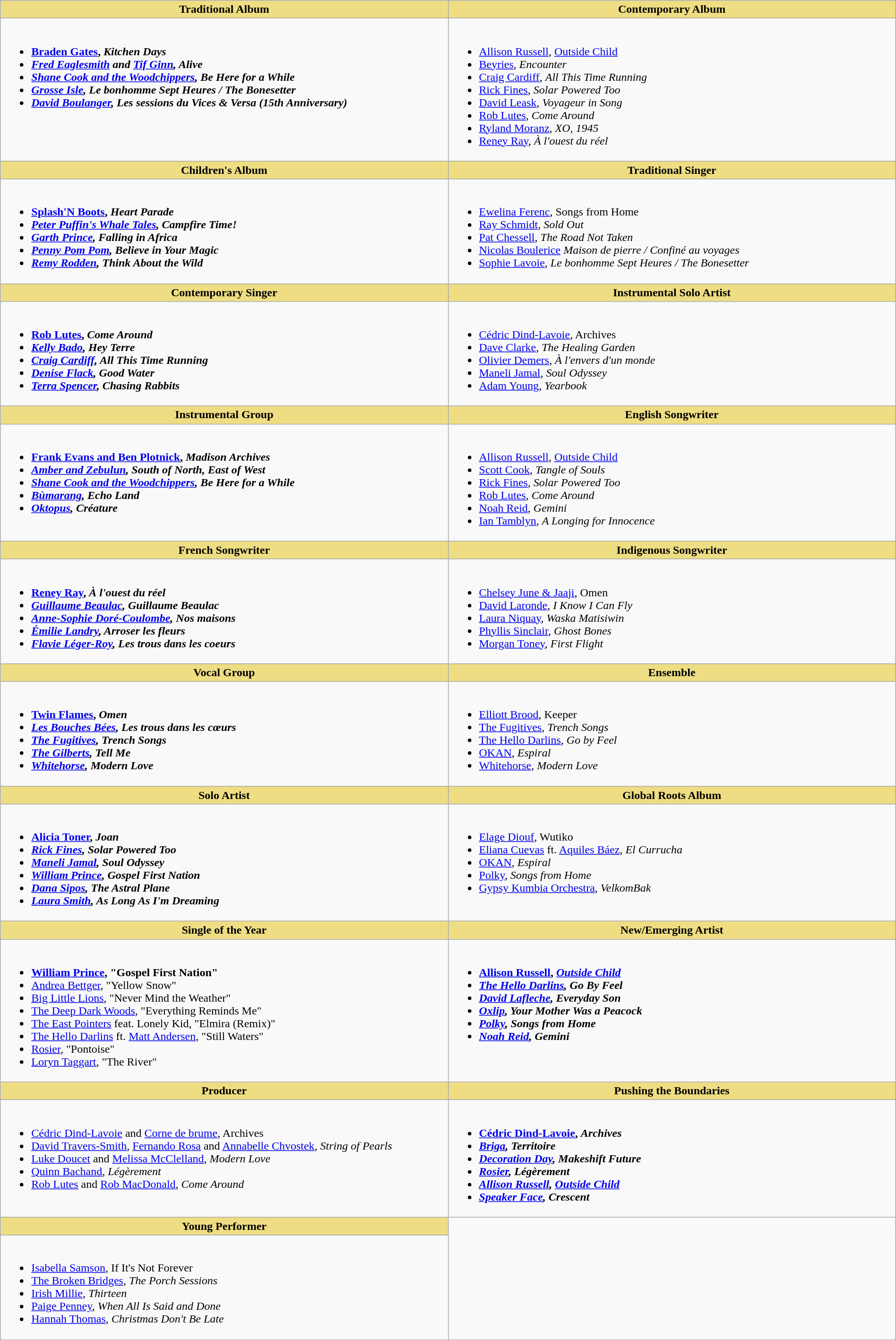<table class=wikitable width="100%">
<tr>
<th style="background:#EEDD82; width:50%">Traditional Album</th>
<th style="background:#EEDD82; width:50%">Contemporary Album</th>
</tr>
<tr>
<td valign="top"><br><ul><li> <strong><a href='#'>Braden Gates</a>, <em>Kitchen Days<strong><em></li><li><a href='#'>Fred Eaglesmith</a> and <a href='#'>Tif Ginn</a>, </em>Alive<em></li><li><a href='#'>Shane Cook and the Woodchippers</a>, </em>Be Here for a While<em></li><li><a href='#'>Grosse Isle</a>, </em>Le bonhomme Sept Heures / The Bonesetter<em></li><li><a href='#'>David Boulanger</a>, </em>Les sessions du Vices & Versa (15th Anniversary)<em></li></ul></td>
<td valign="top"><br><ul><li> </strong><a href='#'>Allison Russell</a>, </em><a href='#'>Outside Child</a></em></strong></li><li><a href='#'>Beyries</a>, <em>Encounter</em></li><li><a href='#'>Craig Cardiff</a>, <em>All This Time Running</em></li><li><a href='#'>Rick Fines</a>, <em>Solar Powered Too</em></li><li><a href='#'>David Leask</a>, <em>Voyageur in Song</em></li><li><a href='#'>Rob Lutes</a>, <em>Come Around</em></li><li><a href='#'>Ryland Moranz</a>, <em>XO, 1945</em></li><li><a href='#'>Reney Ray</a>, <em>À l'ouest du réel</em></li></ul></td>
</tr>
<tr>
<th style="background:#EEDD82; width:50%">Children's Album</th>
<th style="background:#EEDD82; width:50%">Traditional Singer</th>
</tr>
<tr>
<td valign="top"><br><ul><li> <strong><a href='#'>Splash'N Boots</a>, <em>Heart Parade<strong><em></li><li><a href='#'>Peter Puffin's Whale Tales</a>, </em>Campfire Time!<em></li><li><a href='#'>Garth Prince</a>, </em>Falling in Africa<em></li><li><a href='#'>Penny Pom Pom</a>, </em>Believe in Your Magic<em></li><li><a href='#'>Remy Rodden</a>, </em>Think About the Wild<em></li></ul></td>
<td valign="top"><br><ul><li> </strong><a href='#'>Ewelina Ferenc</a>, </em>Songs from Home</em></strong></li><li><a href='#'>Ray Schmidt</a>, <em>Sold Out</em></li><li><a href='#'>Pat Chessell</a>, <em>The Road Not Taken</em></li><li><a href='#'>Nicolas Boulerice</a> <em>Maison de pierre /  Confiné au voyages</em></li><li><a href='#'>Sophie Lavoie</a>, <em>Le bonhomme Sept Heures / The Bonesetter</em></li></ul></td>
</tr>
<tr>
<th style="background:#EEDD82; width:50%">Contemporary Singer</th>
<th style="background:#EEDD82; width:50%">Instrumental Solo Artist</th>
</tr>
<tr>
<td valign="top"><br><ul><li> <strong><a href='#'>Rob Lutes</a>, <em>Come Around<strong><em></li><li><a href='#'>Kelly Bado</a>, </em>Hey Terre<em></li><li><a href='#'>Craig Cardiff</a>, </em>All This Time Running<em></li><li><a href='#'>Denise Flack</a>, </em>Good Water<em></li><li><a href='#'>Terra Spencer</a>, </em>Chasing Rabbits<em></li></ul></td>
<td valign="top"><br><ul><li> </strong><a href='#'>Cédric Dind-Lavoie</a>, </em>Archives</em></strong></li><li><a href='#'>Dave Clarke</a>, <em>The Healing Garden</em></li><li><a href='#'>Olivier Demers</a>, <em>À l'envers d'un monde</em></li><li><a href='#'>Maneli Jamal</a>, <em>Soul Odyssey</em></li><li><a href='#'>Adam Young</a>, <em>Yearbook</em></li></ul></td>
</tr>
<tr>
<th style="background:#EEDD82; width:50%">Instrumental Group</th>
<th style="background:#EEDD82; width:50%">English Songwriter</th>
</tr>
<tr>
<td valign="top"><br><ul><li> <strong><a href='#'>Frank Evans and Ben Plotnick</a>, <em>Madison Archives<strong><em></li><li><a href='#'>Amber and Zebulun</a>, </em>South of North, East of West<em></li><li><a href='#'>Shane Cook and the Woodchippers</a>, </em>Be Here for a While<em></li><li><a href='#'>Bùmarang</a>, </em>Echo Land<em></li><li><a href='#'>Oktopus</a>, </em>Créature<em></li></ul></td>
<td valign="top"><br><ul><li> </strong><a href='#'>Allison Russell</a>, </em><a href='#'>Outside Child</a></em></strong></li><li><a href='#'>Scott Cook</a>, <em>Tangle of Souls</em></li><li><a href='#'>Rick Fines</a>, <em>Solar Powered Too</em></li><li><a href='#'>Rob Lutes</a>, <em>Come Around</em></li><li><a href='#'>Noah Reid</a>, <em>Gemini</em></li><li><a href='#'>Ian Tamblyn</a>, <em>A Longing for Innocence</em></li></ul></td>
</tr>
<tr>
<th style="background:#EEDD82; width:50%">French Songwriter</th>
<th style="background:#EEDD82; width:50%">Indigenous Songwriter</th>
</tr>
<tr>
<td valign="top"><br><ul><li> <strong><a href='#'>Reney Ray</a>, <em>À l'ouest du réel<strong><em></li><li><a href='#'>Guillaume Beaulac</a>, </em>Guillaume Beaulac<em></li><li><a href='#'>Anne-Sophie Doré-Coulombe</a>, </em>Nos maisons<em></li><li><a href='#'>Émilie Landry</a>, </em>Arroser les fleurs<em></li><li><a href='#'>Flavie Léger-Roy</a>, </em>Les trous dans les coeurs<em></li></ul></td>
<td valign="top"><br><ul><li> </strong><a href='#'>Chelsey June & Jaaji</a>, </em>Omen</em></strong></li><li><a href='#'>David Laronde</a>, <em>I Know I Can Fly</em></li><li><a href='#'>Laura Niquay</a>, <em>Waska Matisiwin</em></li><li><a href='#'>Phyllis Sinclair</a>, <em>Ghost Bones</em></li><li><a href='#'>Morgan Toney</a>, <em>First Flight</em></li></ul></td>
</tr>
<tr>
<th style="background:#EEDD82; width:50%">Vocal Group</th>
<th style="background:#EEDD82; width:50%">Ensemble</th>
</tr>
<tr>
<td valign="top"><br><ul><li> <strong><a href='#'>Twin Flames</a>, <em>Omen<strong><em></li><li><a href='#'>Les Bouches Bées</a>, </em>Les trous dans les cœurs<em></li><li><a href='#'>The Fugitives</a>, </em>Trench Songs<em></li><li><a href='#'>The Gilberts</a>, </em>Tell Me<em></li><li><a href='#'>Whitehorse</a>, </em>Modern Love<em></li></ul></td>
<td valign="top"><br><ul><li> </strong><a href='#'>Elliott Brood</a>, </em>Keeper</em></strong></li><li><a href='#'>The Fugitives</a>, <em>Trench Songs</em></li><li><a href='#'>The Hello Darlins</a>, <em>Go by Feel</em></li><li><a href='#'>OKAN</a>, <em>Espiral</em></li><li><a href='#'>Whitehorse</a>, <em>Modern Love</em></li></ul></td>
</tr>
<tr>
<th style="background:#EEDD82; width:50%">Solo Artist</th>
<th style="background:#EEDD82; width:50%">Global Roots Album</th>
</tr>
<tr>
<td valign="top"><br><ul><li> <strong><a href='#'>Alicia Toner</a>, <em>Joan<strong><em></li><li><a href='#'>Rick Fines</a>, </em>Solar Powered Too<em></li><li><a href='#'>Maneli Jamal</a>, </em>Soul Odyssey<em></li><li><a href='#'>William Prince</a>, </em>Gospel First Nation<em></li><li><a href='#'>Dana Sipos</a>, </em>The Astral Plane<em></li><li><a href='#'>Laura Smith</a>, </em>As Long As I'm Dreaming<em></li></ul></td>
<td valign="top"><br><ul><li> </strong><a href='#'>Elage Diouf</a>, </em>Wutiko</em></strong></li><li><a href='#'>Eliana Cuevas</a> ft. <a href='#'>Aquiles Báez</a>, <em>El Currucha</em></li><li><a href='#'>OKAN</a>, <em>Espiral</em></li><li><a href='#'>Polky</a>, <em>Songs from Home</em></li><li><a href='#'>Gypsy Kumbia Orchestra</a>, <em>VelkomBak</em></li></ul></td>
</tr>
<tr>
<th style="background:#EEDD82; width:50%">Single of the Year</th>
<th style="background:#EEDD82; width:50%">New/Emerging Artist</th>
</tr>
<tr>
<td valign="top"><br><ul><li> <strong><a href='#'>William Prince</a>, "Gospel First Nation"</strong></li><li><a href='#'>Andrea Bettger</a>, "Yellow Snow"</li><li><a href='#'>Big Little Lions</a>, "Never Mind the Weather"</li><li><a href='#'>The Deep Dark Woods</a>, "Everything Reminds Me"</li><li><a href='#'>The East Pointers</a> feat. Lonely Kid, "Elmira (Remix)"</li><li><a href='#'>The Hello Darlins</a> ft. <a href='#'>Matt Andersen</a>, "Still Waters"</li><li><a href='#'>Rosier</a>, "Pontoise"</li><li><a href='#'>Loryn Taggart</a>, "The River"</li></ul></td>
<td valign="top"><br><ul><li> <strong><a href='#'>Allison Russell</a>, <em><a href='#'>Outside Child</a><strong><em></li><li><a href='#'>The Hello Darlins</a>, </em>Go By Feel<em></li><li><a href='#'>David Lafleche</a>, </em>Everyday Son<em></li><li><a href='#'>Oxlip</a>, </em>Your Mother Was a Peacock<em></li><li><a href='#'>Polky</a>, </em>Songs from Home<em></li><li><a href='#'>Noah Reid</a>, </em>Gemini<em></li></ul></td>
</tr>
<tr>
<th style="background:#EEDD82; width:50%">Producer</th>
<th style="background:#EEDD82; width:50%">Pushing the Boundaries</th>
</tr>
<tr>
<td valign="top"><br><ul><li> </strong><a href='#'>Cédric Dind-Lavoie</a> and <a href='#'>Corne de brume</a>, </em>Archives</em></strong></li><li><a href='#'>David Travers-Smith</a>, <a href='#'>Fernando Rosa</a> and <a href='#'>Annabelle Chvostek</a>, <em>String of Pearls</em></li><li><a href='#'>Luke Doucet</a> and <a href='#'>Melissa McClelland</a>, <em>Modern Love</em></li><li><a href='#'>Quinn Bachand</a>, <em>Légèrement</em></li><li><a href='#'>Rob Lutes</a> and <a href='#'>Rob MacDonald</a>, <em>Come Around</em></li></ul></td>
<td valign="top"><br><ul><li> <strong><a href='#'>Cédric Dind-Lavoie</a>, <em>Archives<strong><em></li><li><a href='#'>Briga</a>, </em>Territoire<em></li><li><a href='#'>Decoration Day</a>, </em>Makeshift Future<em></li><li><a href='#'>Rosier</a>, </em>Légèrement<em></li><li><a href='#'>Allison Russell</a>, </em><a href='#'>Outside Child</a><em></li><li><a href='#'>Speaker Face</a>, </em>Crescent<em></li></ul></td>
</tr>
<tr>
<th style="background:#EEDD82; width:50%">Young Performer</th>
</tr>
<tr>
<td valign="top"><br><ul><li> </strong><a href='#'>Isabella Samson</a>, </em>If It's Not Forever</em></strong></li><li><a href='#'>The Broken Bridges</a>, <em>The Porch Sessions</em></li><li><a href='#'>Irish Millie</a>, <em>Thirteen</em></li><li><a href='#'>Paige Penney</a>, <em>When All Is Said and Done</em></li><li><a href='#'>Hannah Thomas</a>, <em>Christmas Don't Be Late</em></li></ul></td>
</tr>
</table>
